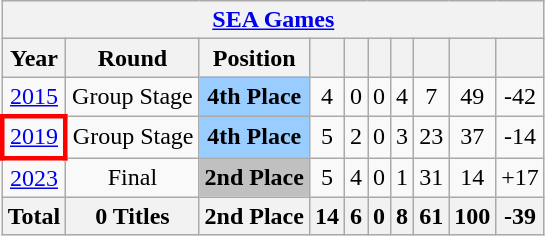<table class="wikitable" style="text-align: center;">
<tr>
<th colspan=10><a href='#'>SEA Games</a></th>
</tr>
<tr>
<th>Year</th>
<th>Round</th>
<th>Position</th>
<th></th>
<th></th>
<th></th>
<th></th>
<th></th>
<th></th>
<th></th>
</tr>
<tr>
<td> <a href='#'>2015</a></td>
<td>Group Stage</td>
<td bgcolor=#9acdff><strong>4th Place</strong></td>
<td>4</td>
<td>0</td>
<td>0</td>
<td>4</td>
<td>7</td>
<td>49</td>
<td>-42</td>
</tr>
<tr>
<td style="border: 3px solid red"> <a href='#'>2019</a></td>
<td>Group Stage</td>
<td bgcolor=#9acdff><strong>4th Place</strong></td>
<td>5</td>
<td>2</td>
<td>0</td>
<td>3</td>
<td>23</td>
<td>37</td>
<td>-14</td>
</tr>
<tr>
<td> <a href='#'>2023</a></td>
<td>Final</td>
<td bgcolor=silver><strong>2nd Place</strong></td>
<td>5</td>
<td>4</td>
<td>0</td>
<td>1</td>
<td>31</td>
<td>14</td>
<td>+17</td>
</tr>
<tr>
<th>Total</th>
<th>0 Titles</th>
<th>2nd Place</th>
<th>14</th>
<th>6</th>
<th>0</th>
<th>8</th>
<th>61</th>
<th>100</th>
<th>-39</th>
</tr>
</table>
